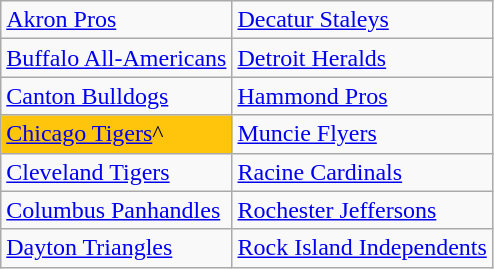<table class="wikitable">
<tr>
<td><a href='#'>Akron Pros</a></td>
<td><a href='#'>Decatur Staleys</a></td>
</tr>
<tr>
<td><a href='#'>Buffalo All-Americans</a></td>
<td><a href='#'>Detroit Heralds</a></td>
</tr>
<tr>
<td><a href='#'>Canton Bulldogs</a></td>
<td><a href='#'>Hammond Pros</a></td>
</tr>
<tr>
<td style="background-color:#FFC40C;"><a href='#'>Chicago Tigers</a>^</td>
<td><a href='#'>Muncie Flyers</a></td>
</tr>
<tr>
<td><a href='#'>Cleveland Tigers</a></td>
<td><a href='#'>Racine Cardinals</a></td>
</tr>
<tr>
<td><a href='#'>Columbus Panhandles</a></td>
<td><a href='#'>Rochester Jeffersons</a></td>
</tr>
<tr>
<td><a href='#'>Dayton Triangles</a></td>
<td><a href='#'>Rock Island Independents</a></td>
</tr>
</table>
